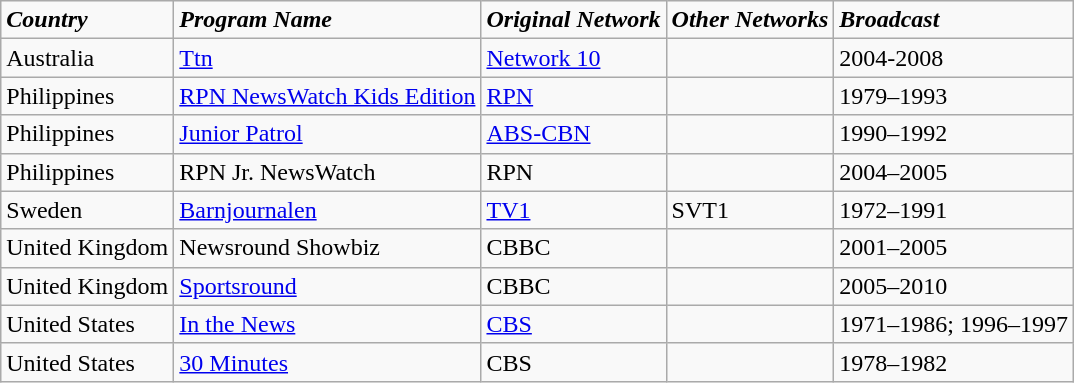<table class="wikitable">
<tr>
<td><strong><em>Country</em></strong></td>
<td><strong><em>Program Name</em></strong></td>
<td><strong><em>Original Network</em></strong></td>
<td><strong><em>Other Networks</em></strong></td>
<td><strong><em>Broadcast</em></strong></td>
</tr>
<tr>
<td>Australia</td>
<td><a href='#'>Ttn</a></td>
<td><a href='#'>Network 10</a></td>
<td></td>
<td>2004-2008</td>
</tr>
<tr>
<td>Philippines</td>
<td><a href='#'>RPN NewsWatch Kids Edition</a></td>
<td><a href='#'>RPN</a></td>
<td></td>
<td>1979–1993</td>
</tr>
<tr>
<td>Philippines</td>
<td><a href='#'>Junior Patrol</a></td>
<td><a href='#'>ABS-CBN</a></td>
<td></td>
<td>1990–1992</td>
</tr>
<tr>
<td>Philippines</td>
<td>RPN Jr. NewsWatch</td>
<td>RPN</td>
<td></td>
<td>2004–2005</td>
</tr>
<tr>
<td>Sweden</td>
<td><a href='#'>Barnjournalen</a></td>
<td><a href='#'>TV1</a></td>
<td>SVT1</td>
<td>1972–1991</td>
</tr>
<tr>
<td>United Kingdom</td>
<td>Newsround Showbiz</td>
<td>CBBC</td>
<td></td>
<td>2001–2005</td>
</tr>
<tr>
<td>United Kingdom</td>
<td><a href='#'>Sportsround</a></td>
<td>CBBC</td>
<td></td>
<td>2005–2010</td>
</tr>
<tr>
<td>United States</td>
<td><a href='#'>In the News</a></td>
<td><a href='#'>CBS</a></td>
<td></td>
<td>1971–1986; 1996–1997</td>
</tr>
<tr>
<td>United States</td>
<td><a href='#'>30 Minutes</a></td>
<td>CBS</td>
<td></td>
<td>1978–1982</td>
</tr>
</table>
